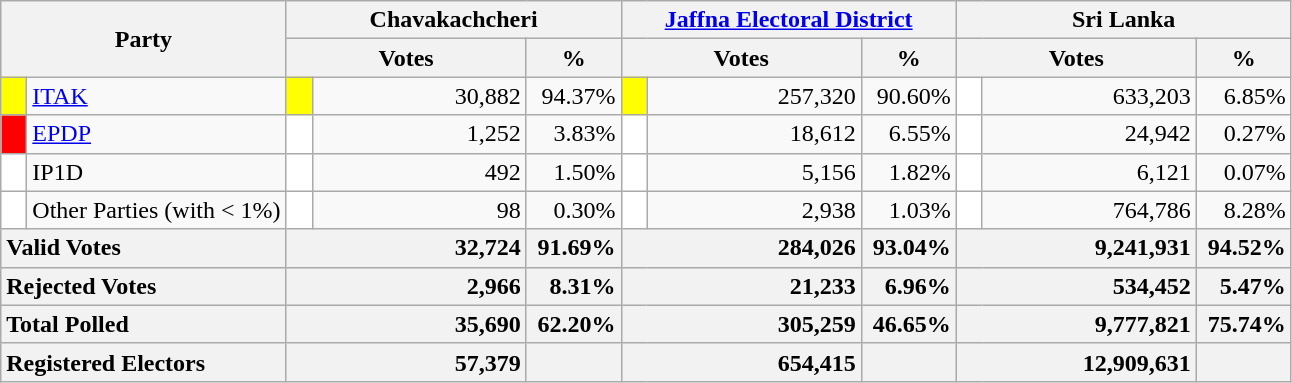<table class="wikitable">
<tr>
<th colspan="2" width="144px"rowspan="2">Party</th>
<th colspan="3" width="216px">Chavakachcheri</th>
<th colspan="3" width="216px"><a href='#'>Jaffna Electoral District</a></th>
<th colspan="3" width="216px">Sri Lanka</th>
</tr>
<tr>
<th colspan="2" width="144px">Votes</th>
<th>%</th>
<th colspan="2" width="144px">Votes</th>
<th>%</th>
<th colspan="2" width="144px">Votes</th>
<th>%</th>
</tr>
<tr>
<td style="background-color:yellow;" width="10px"></td>
<td style="text-align:left;"><a href='#'>ITAK</a></td>
<td style="background-color:yellow;" width="10px"></td>
<td style="text-align:right;">30,882</td>
<td style="text-align:right;">94.37%</td>
<td style="background-color:yellow;" width="10px"></td>
<td style="text-align:right;">257,320</td>
<td style="text-align:right;">90.60%</td>
<td style="background-color:white;" width="10px"></td>
<td style="text-align:right;">633,203</td>
<td style="text-align:right;">6.85%</td>
</tr>
<tr>
<td style="background-color:red;" width="10px"></td>
<td style="text-align:left;"><a href='#'>EPDP</a></td>
<td style="background-color:white;" width="10px"></td>
<td style="text-align:right;">1,252</td>
<td style="text-align:right;">3.83%</td>
<td style="background-color:white;" width="10px"></td>
<td style="text-align:right;">18,612</td>
<td style="text-align:right;">6.55%</td>
<td style="background-color:white;" width="10px"></td>
<td style="text-align:right;">24,942</td>
<td style="text-align:right;">0.27%</td>
</tr>
<tr>
<td style="background-color:white;" width="10px"></td>
<td style="text-align:left;">IP1D</td>
<td style="background-color:white;" width="10px"></td>
<td style="text-align:right;">492</td>
<td style="text-align:right;">1.50%</td>
<td style="background-color:white;" width="10px"></td>
<td style="text-align:right;">5,156</td>
<td style="text-align:right;">1.82%</td>
<td style="background-color:white;" width="10px"></td>
<td style="text-align:right;">6,121</td>
<td style="text-align:right;">0.07%</td>
</tr>
<tr>
<td style="background-color:white;" width="10px"></td>
<td style="text-align:left;">Other Parties (with < 1%)</td>
<td style="background-color:white;" width="10px"></td>
<td style="text-align:right;">98</td>
<td style="text-align:right;">0.30%</td>
<td style="background-color:white;" width="10px"></td>
<td style="text-align:right;">2,938</td>
<td style="text-align:right;">1.03%</td>
<td style="background-color:white;" width="10px"></td>
<td style="text-align:right;">764,786</td>
<td style="text-align:right;">8.28%</td>
</tr>
<tr>
<th colspan="2" width="144px"style="text-align:left;">Valid Votes</th>
<th style="text-align:right;"colspan="2" width="144px">32,724</th>
<th style="text-align:right;">91.69%</th>
<th style="text-align:right;"colspan="2" width="144px">284,026</th>
<th style="text-align:right;">93.04%</th>
<th style="text-align:right;"colspan="2" width="144px">9,241,931</th>
<th style="text-align:right;">94.52%</th>
</tr>
<tr>
<th colspan="2" width="144px"style="text-align:left;">Rejected Votes</th>
<th style="text-align:right;"colspan="2" width="144px">2,966</th>
<th style="text-align:right;">8.31%</th>
<th style="text-align:right;"colspan="2" width="144px">21,233</th>
<th style="text-align:right;">6.96%</th>
<th style="text-align:right;"colspan="2" width="144px">534,452</th>
<th style="text-align:right;">5.47%</th>
</tr>
<tr>
<th colspan="2" width="144px"style="text-align:left;">Total Polled</th>
<th style="text-align:right;"colspan="2" width="144px">35,690</th>
<th style="text-align:right;">62.20%</th>
<th style="text-align:right;"colspan="2" width="144px">305,259</th>
<th style="text-align:right;">46.65%</th>
<th style="text-align:right;"colspan="2" width="144px">9,777,821</th>
<th style="text-align:right;">75.74%</th>
</tr>
<tr>
<th colspan="2" width="144px"style="text-align:left;">Registered Electors</th>
<th style="text-align:right;"colspan="2" width="144px">57,379</th>
<th></th>
<th style="text-align:right;"colspan="2" width="144px">654,415</th>
<th></th>
<th style="text-align:right;"colspan="2" width="144px">12,909,631</th>
<th></th>
</tr>
</table>
